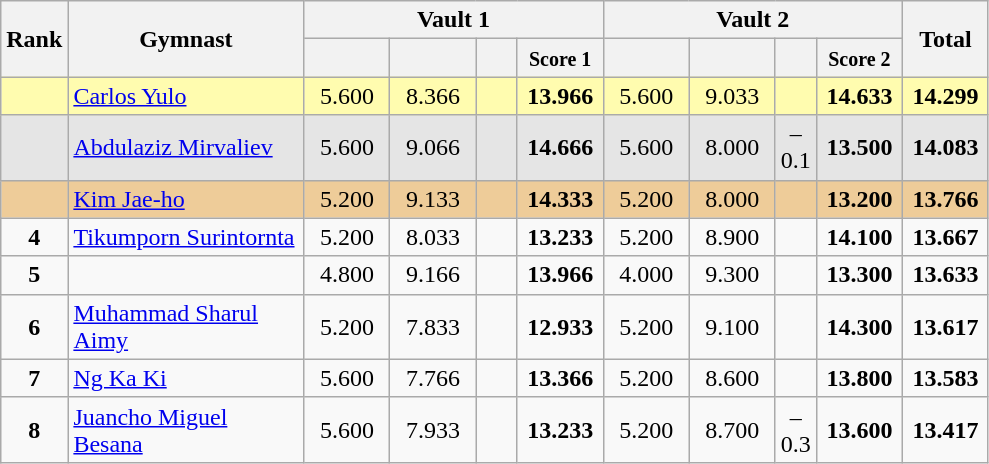<table class="wikitable sortable" style="text-align:center;">
<tr>
<th rowspan="2" style="width:15px;">Rank</th>
<th rowspan="2" style="width:150px;">Gymnast</th>
<th colspan="4">Vault 1</th>
<th colspan="4">Vault 2</th>
<th rowspan="2" style="width:50px;">Total</th>
</tr>
<tr>
<th style="width:50px;"><small></small></th>
<th style="width:50px;"><small></small></th>
<th style="width:20px;"><small></small></th>
<th style="width:50px;"><small>Score 1</small></th>
<th style="width:50px;"><small></small></th>
<th style="width:50px;"><small></small></th>
<th style="width:20px;"><small></small></th>
<th style="width:50px;"><small>Score 2</small></th>
</tr>
<tr style="background:#fffcaf;">
<td style="text-align:center" scope="row"><strong></strong></td>
<td style=text-align:left;"> <a href='#'>Carlos Yulo</a></td>
<td>5.600</td>
<td>8.366</td>
<td></td>
<td><strong>13.966</strong></td>
<td>5.600</td>
<td>9.033</td>
<td></td>
<td><strong>14.633</strong></td>
<td><strong>14.299</strong></td>
</tr>
<tr style="background:#e5e5e5;">
<td style="text-align:center" scope="row"><strong></strong></td>
<td style=text-align:left;"> <a href='#'>Abdulaziz Mirvaliev</a></td>
<td>5.600</td>
<td>9.066</td>
<td></td>
<td><strong>14.666</strong></td>
<td>5.600</td>
<td>8.000</td>
<td>–0.1</td>
<td><strong>13.500</strong></td>
<td><strong>14.083</strong></td>
</tr>
<tr style="background:#ec9;">
<td style="text-align:center" scope="row"><strong></strong></td>
<td style=text-align:left;"> <a href='#'>Kim Jae-ho</a></td>
<td>5.200</td>
<td>9.133</td>
<td></td>
<td><strong>14.333</strong></td>
<td>5.200</td>
<td>8.000</td>
<td></td>
<td><strong>13.200</strong></td>
<td><strong>13.766</strong></td>
</tr>
<tr>
<td scope="row" style="text-align:center"><strong>4</strong></td>
<td style=text-align:left;"> <a href='#'>Tikumporn Surintornta</a></td>
<td>5.200</td>
<td>8.033</td>
<td></td>
<td><strong>13.233</strong></td>
<td>5.200</td>
<td>8.900</td>
<td></td>
<td><strong>14.100</strong></td>
<td><strong>13.667</strong></td>
</tr>
<tr>
<td scope="row" style="text-align:center"><strong>5</strong></td>
<td style=text-align:left;"></td>
<td>4.800</td>
<td>9.166</td>
<td></td>
<td><strong>13.966</strong></td>
<td>4.000</td>
<td>9.300</td>
<td></td>
<td><strong>13.300</strong></td>
<td><strong>13.633</strong></td>
</tr>
<tr>
<td scope="row" style="text-align:center"><strong>6</strong></td>
<td style=text-align:left;"> <a href='#'>Muhammad Sharul Aimy</a></td>
<td>5.200</td>
<td>7.833</td>
<td></td>
<td><strong>12.933</strong></td>
<td>5.200</td>
<td>9.100</td>
<td></td>
<td><strong>14.300</strong></td>
<td><strong>13.617</strong></td>
</tr>
<tr>
<td scope="row" style="text-align:center"><strong>7</strong></td>
<td style=text-align:left;"> <a href='#'>Ng Ka Ki</a></td>
<td>5.600</td>
<td>7.766</td>
<td></td>
<td><strong>13.366</strong></td>
<td>5.200</td>
<td>8.600</td>
<td></td>
<td><strong>13.800</strong></td>
<td><strong>13.583</strong></td>
</tr>
<tr>
<td scope="row" style="text-align:center"><strong>8</strong></td>
<td style=text-align:left;"> <a href='#'>Juancho Miguel Besana</a></td>
<td>5.600</td>
<td>7.933</td>
<td></td>
<td><strong>13.233</strong></td>
<td>5.200</td>
<td>8.700</td>
<td>–0.3</td>
<td><strong>13.600</strong></td>
<td><strong>13.417</strong></td>
</tr>
</table>
